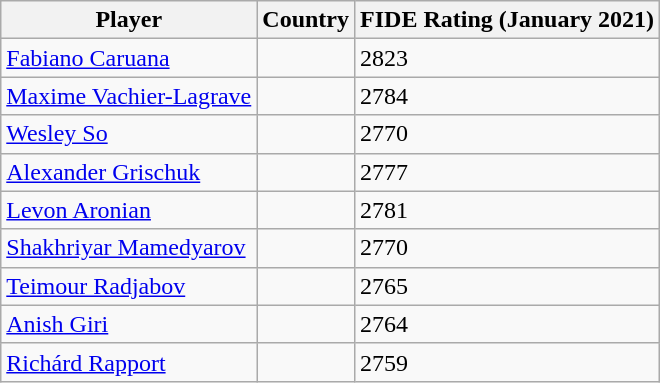<table class="wikitable sortable">
<tr>
<th>Player</th>
<th>Country</th>
<th>FIDE Rating (January 2021)</th>
</tr>
<tr>
<td><a href='#'>Fabiano Caruana</a></td>
<td></td>
<td>2823</td>
</tr>
<tr>
<td><a href='#'>Maxime Vachier-Lagrave</a></td>
<td></td>
<td>2784</td>
</tr>
<tr>
<td><a href='#'>Wesley So</a></td>
<td></td>
<td>2770</td>
</tr>
<tr>
<td><a href='#'>Alexander Grischuk</a></td>
<td></td>
<td>2777</td>
</tr>
<tr>
<td><a href='#'>Levon Aronian</a></td>
<td></td>
<td>2781</td>
</tr>
<tr>
<td><a href='#'>Shakhriyar Mamedyarov</a></td>
<td></td>
<td>2770</td>
</tr>
<tr>
<td><a href='#'>Teimour Radjabov</a></td>
<td></td>
<td>2765</td>
</tr>
<tr>
<td><a href='#'>Anish Giri</a></td>
<td></td>
<td>2764</td>
</tr>
<tr>
<td><a href='#'>Richárd Rapport</a></td>
<td></td>
<td>2759</td>
</tr>
</table>
